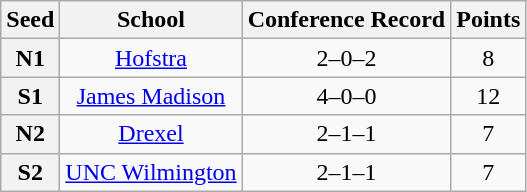<table class="wikitable" style="text-align:center">
<tr>
<th>Seed</th>
<th>School</th>
<th>Conference Record</th>
<th>Points</th>
</tr>
<tr>
<th>N1</th>
<td><a href='#'>Hofstra</a></td>
<td>2–0–2</td>
<td>8</td>
</tr>
<tr>
<th>S1</th>
<td><a href='#'>James Madison</a></td>
<td>4–0–0</td>
<td>12</td>
</tr>
<tr>
<th>N2</th>
<td><a href='#'>Drexel</a></td>
<td>2–1–1</td>
<td>7</td>
</tr>
<tr>
<th>S2</th>
<td><a href='#'>UNC Wilmington</a></td>
<td>2–1–1</td>
<td>7</td>
</tr>
</table>
